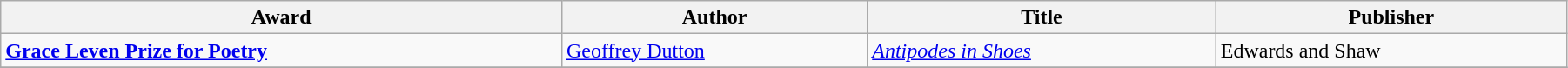<table class="wikitable" width=95%>
<tr>
<th>Award</th>
<th>Author</th>
<th>Title</th>
<th>Publisher</th>
</tr>
<tr>
<td><strong><a href='#'>Grace Leven Prize for Poetry</a></strong></td>
<td><a href='#'>Geoffrey Dutton</a></td>
<td><em><a href='#'>Antipodes in Shoes</a></em></td>
<td>Edwards and Shaw</td>
</tr>
<tr>
</tr>
</table>
